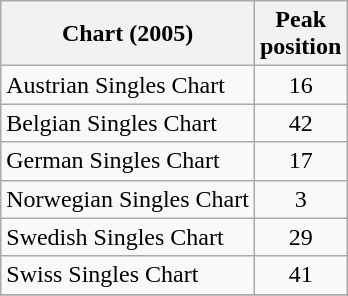<table class="wikitable sortable">
<tr>
<th>Chart (2005)</th>
<th>Peak<br>position</th>
</tr>
<tr>
<td>Austrian Singles Chart</td>
<td align="center">16</td>
</tr>
<tr>
<td>Belgian Singles Chart</td>
<td align="center">42</td>
</tr>
<tr>
<td>German Singles Chart</td>
<td align="center">17</td>
</tr>
<tr>
<td>Norwegian Singles Chart</td>
<td align="center">3</td>
</tr>
<tr>
<td>Swedish Singles Chart</td>
<td align="center">29</td>
</tr>
<tr>
<td>Swiss Singles Chart</td>
<td align="center">41</td>
</tr>
<tr>
</tr>
</table>
